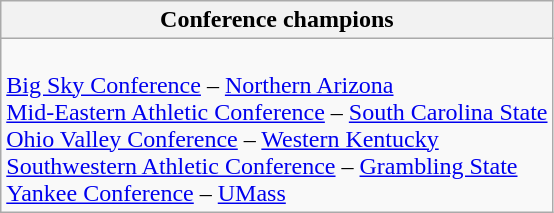<table class="wikitable">
<tr>
<th>Conference champions</th>
</tr>
<tr>
<td><br><a href='#'>Big Sky Conference</a> – <a href='#'>Northern Arizona</a><br>
<a href='#'>Mid-Eastern Athletic Conference</a> – <a href='#'>South Carolina State</a><br>
<a href='#'>Ohio Valley Conference</a> – <a href='#'>Western Kentucky</a><br>
<a href='#'>Southwestern Athletic Conference</a> – <a href='#'>Grambling State</a><br>
<a href='#'>Yankee Conference</a> – <a href='#'>UMass</a></td>
</tr>
</table>
